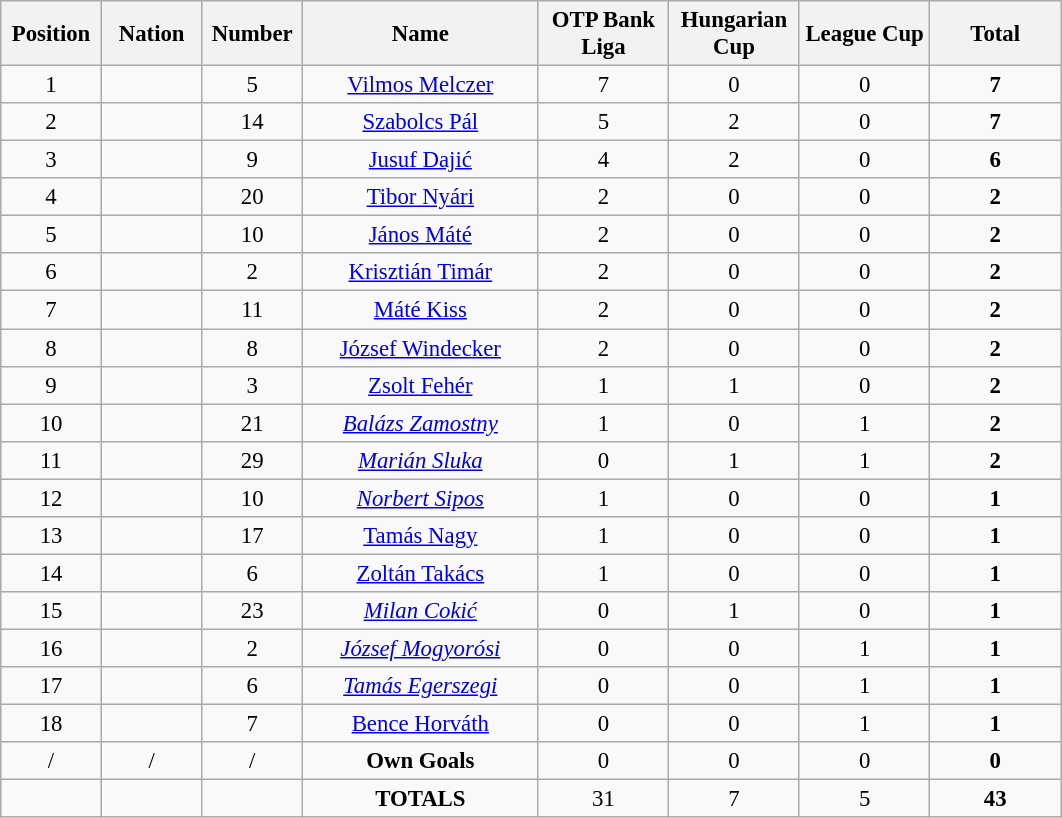<table class="wikitable" style="font-size: 95%; text-align: center;">
<tr>
<th width=60>Position</th>
<th width=60>Nation</th>
<th width=60>Number</th>
<th width=150>Name</th>
<th width=80>OTP Bank Liga</th>
<th width=80>Hungarian Cup</th>
<th width=80>League Cup</th>
<th width=80>Total</th>
</tr>
<tr>
<td>1</td>
<td></td>
<td>5</td>
<td><a href='#'>Vilmos Melczer</a></td>
<td>7</td>
<td>0</td>
<td>0</td>
<td><strong>7</strong></td>
</tr>
<tr>
<td>2</td>
<td></td>
<td>14</td>
<td><a href='#'>Szabolcs Pál</a></td>
<td>5</td>
<td>2</td>
<td>0</td>
<td><strong>7</strong></td>
</tr>
<tr>
<td>3</td>
<td></td>
<td>9</td>
<td><a href='#'>Jusuf Dajić</a></td>
<td>4</td>
<td>2</td>
<td>0</td>
<td><strong>6</strong></td>
</tr>
<tr>
<td>4</td>
<td></td>
<td>20</td>
<td><a href='#'>Tibor Nyári</a></td>
<td>2</td>
<td>0</td>
<td>0</td>
<td><strong>2</strong></td>
</tr>
<tr>
<td>5</td>
<td></td>
<td>10</td>
<td><a href='#'>János Máté</a></td>
<td>2</td>
<td>0</td>
<td>0</td>
<td><strong>2</strong></td>
</tr>
<tr>
<td>6</td>
<td></td>
<td>2</td>
<td><a href='#'>Krisztián Timár</a></td>
<td>2</td>
<td>0</td>
<td>0</td>
<td><strong>2</strong></td>
</tr>
<tr>
<td>7</td>
<td></td>
<td>11</td>
<td><a href='#'>Máté Kiss</a></td>
<td>2</td>
<td>0</td>
<td>0</td>
<td><strong>2</strong></td>
</tr>
<tr>
<td>8</td>
<td></td>
<td>8</td>
<td><a href='#'>József Windecker</a></td>
<td>2</td>
<td>0</td>
<td>0</td>
<td><strong>2</strong></td>
</tr>
<tr>
<td>9</td>
<td></td>
<td>3</td>
<td><a href='#'>Zsolt Fehér</a></td>
<td>1</td>
<td>1</td>
<td>0</td>
<td><strong>2</strong></td>
</tr>
<tr>
<td>10</td>
<td></td>
<td>21</td>
<td><em><a href='#'>Balázs Zamostny</a></em></td>
<td>1</td>
<td>0</td>
<td>1</td>
<td><strong>2</strong></td>
</tr>
<tr>
<td>11</td>
<td></td>
<td>29</td>
<td><em><a href='#'>Marián Sluka</a></em></td>
<td>0</td>
<td>1</td>
<td>1</td>
<td><strong>2</strong></td>
</tr>
<tr>
<td>12</td>
<td></td>
<td>10</td>
<td><em><a href='#'>Norbert Sipos</a></em></td>
<td>1</td>
<td>0</td>
<td>0</td>
<td><strong>1</strong></td>
</tr>
<tr>
<td>13</td>
<td></td>
<td>17</td>
<td><a href='#'>Tamás Nagy</a></td>
<td>1</td>
<td>0</td>
<td>0</td>
<td><strong>1</strong></td>
</tr>
<tr>
<td>14</td>
<td></td>
<td>6</td>
<td><a href='#'>Zoltán Takács</a></td>
<td>1</td>
<td>0</td>
<td>0</td>
<td><strong>1</strong></td>
</tr>
<tr>
<td>15</td>
<td></td>
<td>23</td>
<td><em><a href='#'>Milan Cokić</a></em></td>
<td>0</td>
<td>1</td>
<td>0</td>
<td><strong>1</strong></td>
</tr>
<tr>
<td>16</td>
<td></td>
<td>2</td>
<td><em><a href='#'>József Mogyorósi</a></em></td>
<td>0</td>
<td>0</td>
<td>1</td>
<td><strong>1</strong></td>
</tr>
<tr>
<td>17</td>
<td></td>
<td>6</td>
<td><em><a href='#'>Tamás Egerszegi</a></em></td>
<td>0</td>
<td>0</td>
<td>1</td>
<td><strong>1</strong></td>
</tr>
<tr>
<td>18</td>
<td></td>
<td>7</td>
<td><a href='#'>Bence Horváth</a></td>
<td>0</td>
<td>0</td>
<td>1</td>
<td><strong>1</strong></td>
</tr>
<tr>
<td>/</td>
<td>/</td>
<td>/</td>
<td><strong>Own Goals</strong></td>
<td>0</td>
<td>0</td>
<td>0</td>
<td><strong>0</strong></td>
</tr>
<tr>
<td></td>
<td></td>
<td></td>
<td><strong>TOTALS</strong></td>
<td>31</td>
<td>7</td>
<td>5</td>
<td><strong>43</strong></td>
</tr>
</table>
